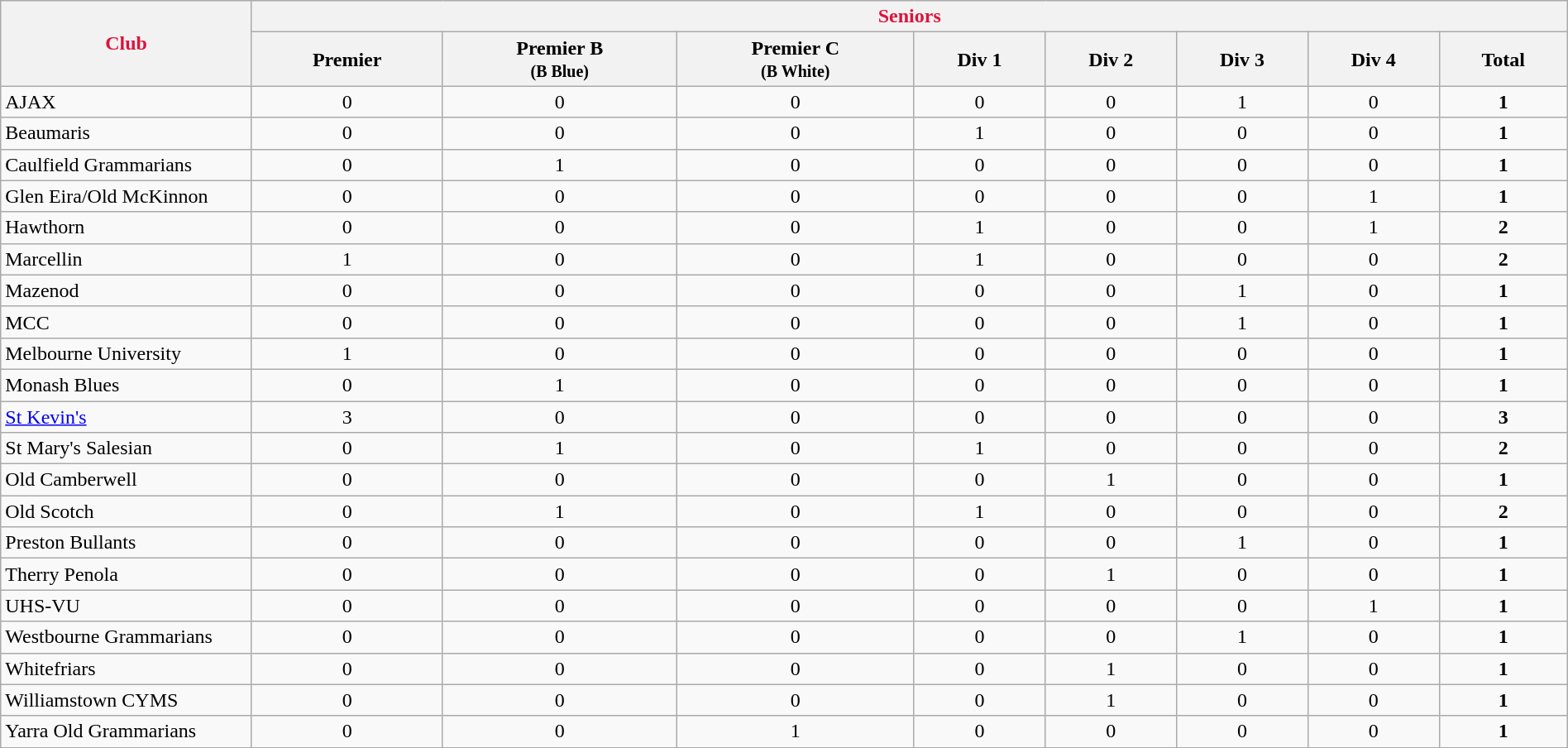<table class="wikitable sortable" style="width:100%;">
<tr>
<th rowspan=2; style="color:crimson; width:195px;">Club</th>
<th style="color:crimson" colspan="8">Seniors</th>
</tr>
<tr>
<th>Premier</th>
<th>Premier B <br> <small> (B Blue) </small></th>
<th>Premier C <br> <small> (B White) </small></th>
<th>Div 1</th>
<th>Div 2</th>
<th>Div 3</th>
<th>Div 4</th>
<th>Total</th>
</tr>
<tr>
<td>AJAX</td>
<td style="text-align:center;">0</td>
<td style="text-align:center;">0</td>
<td style="text-align:center;">0</td>
<td style="text-align:center;">0</td>
<td style="text-align:center;">0</td>
<td style="text-align:center;">1</td>
<td style="text-align:center;">0</td>
<td style="text-align:center;"><strong>1</strong></td>
</tr>
<tr>
<td>Beaumaris</td>
<td style="text-align:center;">0</td>
<td style="text-align:center;">0</td>
<td style="text-align:center;">0</td>
<td style="text-align:center;">1</td>
<td style="text-align:center;">0</td>
<td style="text-align:center;">0</td>
<td style="text-align:center;">0</td>
<td style="text-align:center;"><strong>1</strong></td>
</tr>
<tr>
<td>Caulfield Grammarians</td>
<td style="text-align:center;">0</td>
<td style="text-align:center;">1</td>
<td style="text-align:center;">0</td>
<td style="text-align:center;">0</td>
<td style="text-align:center;">0</td>
<td style="text-align:center;">0</td>
<td style="text-align:center;">0</td>
<td style="text-align:center;"><strong>1</strong></td>
</tr>
<tr>
<td>Glen Eira/Old McKinnon</td>
<td style="text-align:center;">0</td>
<td style="text-align:center;">0</td>
<td style="text-align:center;">0</td>
<td style="text-align:center;">0</td>
<td style="text-align:center;">0</td>
<td style="text-align:center;">0</td>
<td style="text-align:center;">1</td>
<td style="text-align:center;"><strong>1</strong></td>
</tr>
<tr>
<td>Hawthorn</td>
<td style="text-align:center;">0</td>
<td style="text-align:center;">0</td>
<td style="text-align:center;">0</td>
<td style="text-align:center;">1</td>
<td style="text-align:center;">0</td>
<td style="text-align:center;">0</td>
<td style="text-align:center;">1</td>
<td style="text-align:center;"><strong>2</strong></td>
</tr>
<tr>
<td>Marcellin</td>
<td style="text-align:center;">1</td>
<td style="text-align:center;">0</td>
<td style="text-align:center;">0</td>
<td style="text-align:center;">1</td>
<td style="text-align:center;">0</td>
<td style="text-align:center;">0</td>
<td style="text-align:center;">0</td>
<td style="text-align:center;"><strong>2</strong></td>
</tr>
<tr>
<td>Mazenod</td>
<td style="text-align:center;">0</td>
<td style="text-align:center;">0</td>
<td style="text-align:center;">0</td>
<td style="text-align:center;">0</td>
<td style="text-align:center;">0</td>
<td style="text-align:center;">1</td>
<td style="text-align:center;">0</td>
<td style="text-align:center;"><strong>1</strong></td>
</tr>
<tr>
<td>MCC</td>
<td style="text-align:center;">0</td>
<td style="text-align:center;">0</td>
<td style="text-align:center;">0</td>
<td style="text-align:center;">0</td>
<td style="text-align:center;">0</td>
<td style="text-align:center;">1</td>
<td style="text-align:center;">0</td>
<td style="text-align:center;"><strong>1</strong></td>
</tr>
<tr>
<td>Melbourne University</td>
<td style="text-align:center;">1</td>
<td style="text-align:center;">0</td>
<td style="text-align:center;">0</td>
<td style="text-align:center;">0</td>
<td style="text-align:center;">0</td>
<td style="text-align:center;">0</td>
<td style="text-align:center;">0</td>
<td style="text-align:center;"><strong>1</strong></td>
</tr>
<tr>
<td>Monash Blues</td>
<td style="text-align:center;">0</td>
<td style="text-align:center;">1</td>
<td style="text-align:center;">0</td>
<td style="text-align:center;">0</td>
<td style="text-align:center;">0</td>
<td style="text-align:center;">0</td>
<td style="text-align:center;">0</td>
<td style="text-align:center;"><strong>1</strong></td>
</tr>
<tr>
<td><a href='#'>St Kevin's</a></td>
<td style="text-align:center;">3</td>
<td style="text-align:center;">0</td>
<td style="text-align:center;">0</td>
<td style="text-align:center;">0</td>
<td style="text-align:center;">0</td>
<td style="text-align:center;">0</td>
<td style="text-align:center;">0</td>
<td style="text-align:center;"><strong>3</strong></td>
</tr>
<tr>
<td>St Mary's Salesian</td>
<td style="text-align:center;">0</td>
<td style="text-align:center;">1</td>
<td style="text-align:center;">0</td>
<td style="text-align:center;">1</td>
<td style="text-align:center;">0</td>
<td style="text-align:center;">0</td>
<td style="text-align:center;">0</td>
<td style="text-align:center;"><strong>2</strong></td>
</tr>
<tr>
<td>Old Camberwell</td>
<td style="text-align:center;">0</td>
<td style="text-align:center;">0</td>
<td style="text-align:center;">0</td>
<td style="text-align:center;">0</td>
<td style="text-align:center;">1</td>
<td style="text-align:center;">0</td>
<td style="text-align:center;">0</td>
<td style="text-align:center;"><strong>1</strong></td>
</tr>
<tr>
<td>Old Scotch</td>
<td style="text-align:center;">0</td>
<td style="text-align:center;">1</td>
<td style="text-align:center;">0</td>
<td style="text-align:center;">1</td>
<td style="text-align:center;">0</td>
<td style="text-align:center;">0</td>
<td style="text-align:center;">0</td>
<td style="text-align:center;"><strong>2</strong></td>
</tr>
<tr>
<td>Preston Bullants</td>
<td style="text-align:center;">0</td>
<td style="text-align:center;">0</td>
<td style="text-align:center;">0</td>
<td style="text-align:center;">0</td>
<td style="text-align:center;">0</td>
<td style="text-align:center;">1</td>
<td style="text-align:center;">0</td>
<td style="text-align:center;"><strong>1</strong></td>
</tr>
<tr>
<td>Therry Penola</td>
<td style="text-align:center;">0</td>
<td style="text-align:center;">0</td>
<td style="text-align:center;">0</td>
<td style="text-align:center;">0</td>
<td style="text-align:center;">1</td>
<td style="text-align:center;">0</td>
<td style="text-align:center;">0</td>
<td style="text-align:center;"><strong>1</strong></td>
</tr>
<tr>
<td>UHS-VU</td>
<td style="text-align:center;">0</td>
<td style="text-align:center;">0</td>
<td style="text-align:center;">0</td>
<td style="text-align:center;">0</td>
<td style="text-align:center;">0</td>
<td style="text-align:center;">0</td>
<td style="text-align:center;">1</td>
<td style="text-align:center;"><strong>1</strong></td>
</tr>
<tr>
<td>Westbourne Grammarians</td>
<td style="text-align:center;">0</td>
<td style="text-align:center;">0</td>
<td style="text-align:center;">0</td>
<td style="text-align:center;">0</td>
<td style="text-align:center;">0</td>
<td style="text-align:center;">1</td>
<td style="text-align:center;">0</td>
<td style="text-align:center;"><strong>1</strong></td>
</tr>
<tr>
<td>Whitefriars</td>
<td style="text-align:center;">0</td>
<td style="text-align:center;">0</td>
<td style="text-align:center;">0</td>
<td style="text-align:center;">0</td>
<td style="text-align:center;">1</td>
<td style="text-align:center;">0</td>
<td style="text-align:center;">0</td>
<td style="text-align:center;"><strong>1</strong></td>
</tr>
<tr>
<td>Williamstown CYMS</td>
<td style="text-align:center;">0</td>
<td style="text-align:center;">0</td>
<td style="text-align:center;">0</td>
<td style="text-align:center;">0</td>
<td style="text-align:center;">1</td>
<td style="text-align:center;">0</td>
<td style="text-align:center;">0</td>
<td style="text-align:center;"><strong>1</strong></td>
</tr>
<tr>
<td>Yarra Old Grammarians</td>
<td style="text-align:center;">0</td>
<td style="text-align:center;">0</td>
<td style="text-align:center;">1</td>
<td style="text-align:center;">0</td>
<td style="text-align:center;">0</td>
<td style="text-align:center;">0</td>
<td style="text-align:center;">0</td>
<td style="text-align:center;"><strong>1</strong></td>
</tr>
</table>
